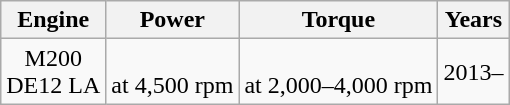<table class="wikitable sortable" style="text-align: center;">
<tr>
<th>Engine</th>
<th>Power</th>
<th>Torque</th>
<th>Years</th>
</tr>
<tr>
<td>M200 <br> DE12 LA</td>
<td> <br> at 4,500 rpm</td>
<td> <br> at 2,000–4,000 rpm</td>
<td>2013–</td>
</tr>
</table>
